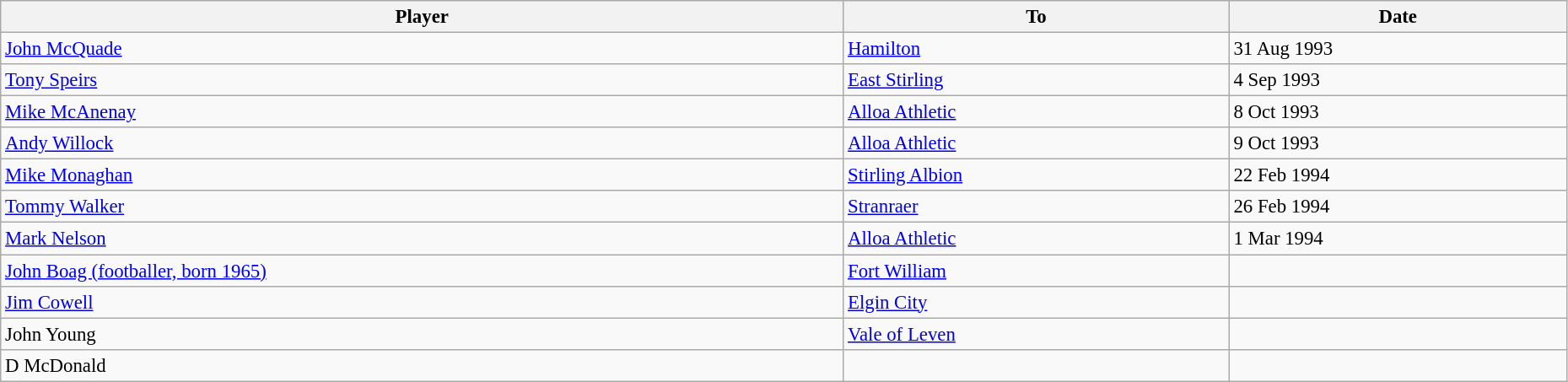<table class="wikitable" style="text-align:center; font-size:95%;width:98%; text-align:left">
<tr>
<th>Player</th>
<th>To</th>
<th>Date</th>
</tr>
<tr>
<td> <a href='#'>John McQuade</a></td>
<td> <a href='#'>Hamilton</a></td>
<td>31 Aug 1993</td>
</tr>
<tr>
<td> <a href='#'>Tony Speirs</a></td>
<td> <a href='#'>East Stirling</a></td>
<td>4 Sep 1993</td>
</tr>
<tr>
<td> <a href='#'>Mike McAnenay</a></td>
<td> <a href='#'>Alloa Athletic</a></td>
<td>8 Oct 1993</td>
</tr>
<tr>
<td> <a href='#'>Andy Willock</a></td>
<td> <a href='#'>Alloa Athletic</a></td>
<td>9 Oct 1993</td>
</tr>
<tr>
<td> <a href='#'>Mike Monaghan</a></td>
<td> <a href='#'>Stirling Albion</a></td>
<td>22 Feb 1994</td>
</tr>
<tr>
<td> <a href='#'>Tommy Walker</a></td>
<td> <a href='#'>Stranraer</a></td>
<td>26 Feb 1994</td>
</tr>
<tr>
<td> <a href='#'>Mark Nelson</a></td>
<td> <a href='#'>Alloa Athletic</a></td>
<td>1 Mar 1994</td>
</tr>
<tr>
<td> <a href='#'>John Boag (footballer, born 1965)</a></td>
<td> <a href='#'>Fort William</a></td>
<td></td>
</tr>
<tr>
<td> <a href='#'>Jim Cowell</a></td>
<td> <a href='#'>Elgin City</a></td>
<td></td>
</tr>
<tr>
<td> John Young</td>
<td> <a href='#'>Vale of Leven</a></td>
<td></td>
</tr>
<tr>
<td> D McDonald</td>
<td></td>
<td></td>
</tr>
</table>
